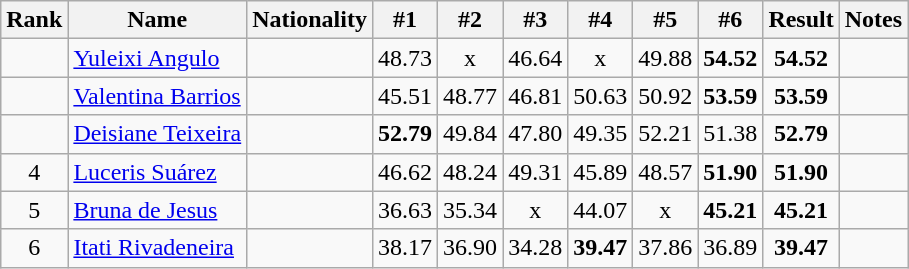<table class="wikitable sortable" style="text-align:center">
<tr>
<th>Rank</th>
<th>Name</th>
<th>Nationality</th>
<th>#1</th>
<th>#2</th>
<th>#3</th>
<th>#4</th>
<th>#5</th>
<th>#6</th>
<th>Result</th>
<th>Notes</th>
</tr>
<tr>
<td></td>
<td align=left><a href='#'>Yuleixi Angulo</a></td>
<td align=left></td>
<td>48.73</td>
<td>x</td>
<td>46.64</td>
<td>x</td>
<td>49.88</td>
<td><strong>54.52</strong></td>
<td><strong>54.52</strong></td>
<td></td>
</tr>
<tr>
<td></td>
<td align=left><a href='#'>Valentina Barrios</a></td>
<td align=left></td>
<td>45.51</td>
<td>48.77</td>
<td>46.81</td>
<td>50.63</td>
<td>50.92</td>
<td><strong>53.59</strong></td>
<td><strong>53.59</strong></td>
<td></td>
</tr>
<tr>
<td></td>
<td align=left><a href='#'>Deisiane Teixeira</a></td>
<td align=left></td>
<td><strong>52.79</strong></td>
<td>49.84</td>
<td>47.80</td>
<td>49.35</td>
<td>52.21</td>
<td>51.38</td>
<td><strong>52.79</strong></td>
<td></td>
</tr>
<tr>
<td>4</td>
<td align=left><a href='#'>Luceris Suárez</a></td>
<td align=left></td>
<td>46.62</td>
<td>48.24</td>
<td>49.31</td>
<td>45.89</td>
<td>48.57</td>
<td><strong>51.90</strong></td>
<td><strong>51.90</strong></td>
<td></td>
</tr>
<tr>
<td>5</td>
<td align=left><a href='#'>Bruna de Jesus</a></td>
<td align=left></td>
<td>36.63</td>
<td>35.34</td>
<td>x</td>
<td>44.07</td>
<td>x</td>
<td><strong>45.21</strong></td>
<td><strong>45.21</strong></td>
<td></td>
</tr>
<tr>
<td>6</td>
<td align=left><a href='#'>Itati Rivadeneira</a></td>
<td align=left></td>
<td>38.17</td>
<td>36.90</td>
<td>34.28</td>
<td><strong>39.47</strong></td>
<td>37.86</td>
<td>36.89</td>
<td><strong>39.47</strong></td>
<td></td>
</tr>
</table>
